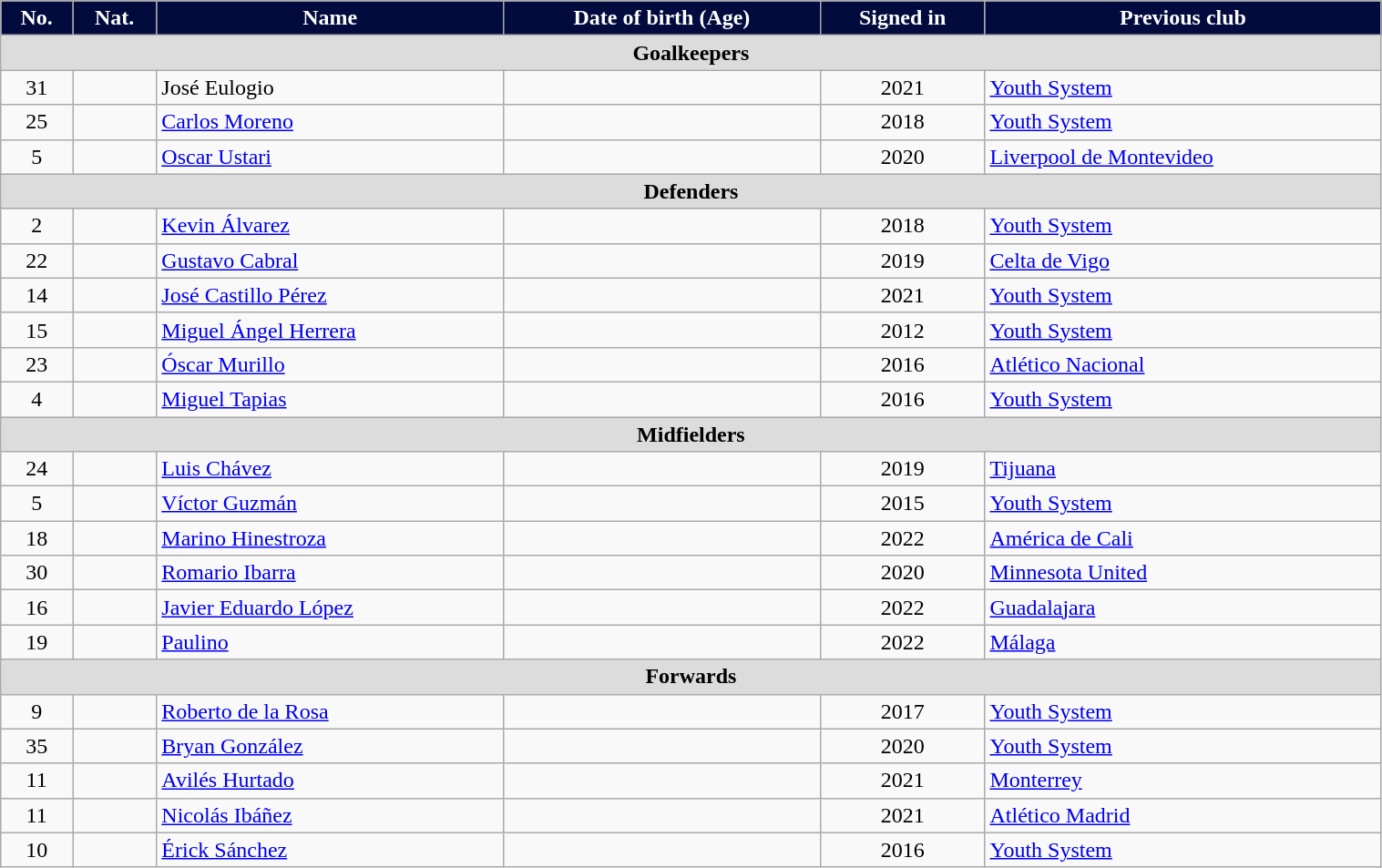<table class="wikitable" style="text-align:center; font-size:100%;width:80%;">
<tr>
<th style="background:#020B3E; color:white; text-align:center;">No.</th>
<th style="background:#020B3E; color:white; text-align:center;">Nat.</th>
<th style="background:#020B3E; color:white; text-align:center;">Name</th>
<th style="background:#020B3E; color:white; text-align:center;">Date of birth (Age)</th>
<th style="background:#020B3E; color:white; text-align:center;">Signed in</th>
<th style="background:#020B3E; color:white; text-align:center;">Previous club</th>
</tr>
<tr>
<th colspan=11 style="background:#dcdcdc; text-align:center;">Goalkeepers</th>
</tr>
<tr>
<td>31</td>
<td></td>
<td align=left>José Eulogio</td>
<td></td>
<td>2021</td>
<td align=left> <a href='#'>Youth System</a></td>
</tr>
<tr>
<td>25</td>
<td></td>
<td align=left><a href='#'>Carlos Moreno</a></td>
<td></td>
<td>2018</td>
<td align=left> <a href='#'>Youth System</a></td>
</tr>
<tr>
<td>5</td>
<td></td>
<td align=left><a href='#'>Oscar Ustari</a></td>
<td></td>
<td>2020</td>
<td align=left> <a href='#'>Liverpool de Montevideo</a></td>
</tr>
<tr>
<th colspan="7" style="background:#dcdcdc; text-align:center">Defenders</th>
</tr>
<tr>
<td>2</td>
<td></td>
<td align=left><a href='#'>Kevin Álvarez</a></td>
<td></td>
<td>2018</td>
<td align=left> <a href='#'>Youth System</a></td>
</tr>
<tr>
<td>22</td>
<td></td>
<td align=left><a href='#'>Gustavo Cabral</a></td>
<td></td>
<td>2019</td>
<td align=left> <a href='#'>Celta de Vigo</a></td>
</tr>
<tr>
<td>14</td>
<td></td>
<td align=left><a href='#'>José Castillo Pérez</a></td>
<td></td>
<td>2021</td>
<td align=left> <a href='#'>Youth System</a></td>
</tr>
<tr>
<td>15</td>
<td></td>
<td align=left><a href='#'>Miguel Ángel Herrera</a></td>
<td></td>
<td>2012</td>
<td align=left> <a href='#'>Youth System</a></td>
</tr>
<tr>
<td>23</td>
<td></td>
<td align=left><a href='#'>Óscar Murillo</a></td>
<td></td>
<td>2016</td>
<td align=left> <a href='#'>Atlético Nacional</a></td>
</tr>
<tr>
<td>4</td>
<td></td>
<td align=left><a href='#'>Miguel Tapias</a></td>
<td></td>
<td>2016</td>
<td align=left> <a href='#'>Youth System</a></td>
</tr>
<tr>
<th colspan="7" style="background:#dcdcdc; text-align:center">Midfielders</th>
</tr>
<tr>
<td>24</td>
<td></td>
<td align=left><a href='#'>Luis Chávez</a></td>
<td></td>
<td>2019</td>
<td align=left> <a href='#'>Tijuana</a></td>
</tr>
<tr>
<td>5</td>
<td></td>
<td align=left><a href='#'>Víctor Guzmán</a></td>
<td></td>
<td>2015</td>
<td align=left> <a href='#'>Youth System</a></td>
</tr>
<tr>
<td>18</td>
<td></td>
<td align=left><a href='#'>Marino Hinestroza</a></td>
<td></td>
<td>2022</td>
<td align=left> <a href='#'>América de Cali</a></td>
</tr>
<tr>
<td>30</td>
<td></td>
<td align=left><a href='#'>Romario Ibarra</a></td>
<td></td>
<td>2020</td>
<td align=left> <a href='#'>Minnesota United</a></td>
</tr>
<tr>
<td>16</td>
<td></td>
<td align=left><a href='#'>Javier Eduardo López</a></td>
<td></td>
<td>2022</td>
<td align=left> <a href='#'>Guadalajara</a></td>
</tr>
<tr>
<td>19</td>
<td></td>
<td align=left><a href='#'>Paulino</a></td>
<td></td>
<td>2022</td>
<td align=left> <a href='#'>Málaga</a></td>
</tr>
<tr>
<th colspan="7" style="background:#dcdcdc; text-align:center">Forwards</th>
</tr>
<tr>
<td>9</td>
<td></td>
<td align=left><a href='#'>Roberto de la Rosa</a></td>
<td></td>
<td>2017</td>
<td align=left> <a href='#'>Youth System</a></td>
</tr>
<tr>
<td>35</td>
<td></td>
<td align=left><a href='#'>Bryan González</a></td>
<td></td>
<td>2020</td>
<td align=left> <a href='#'>Youth System</a></td>
</tr>
<tr>
<td>11</td>
<td></td>
<td align=left><a href='#'>Avilés Hurtado</a></td>
<td></td>
<td>2021</td>
<td align=left> <a href='#'>Monterrey</a></td>
</tr>
<tr>
<td>11</td>
<td></td>
<td align=left><a href='#'>Nicolás Ibáñez</a></td>
<td></td>
<td>2021</td>
<td align=left> <a href='#'>Atlético Madrid</a></td>
</tr>
<tr>
<td>10</td>
<td></td>
<td align=left><a href='#'>Érick Sánchez</a></td>
<td></td>
<td>2016</td>
<td align=left> <a href='#'>Youth System</a></td>
</tr>
</table>
